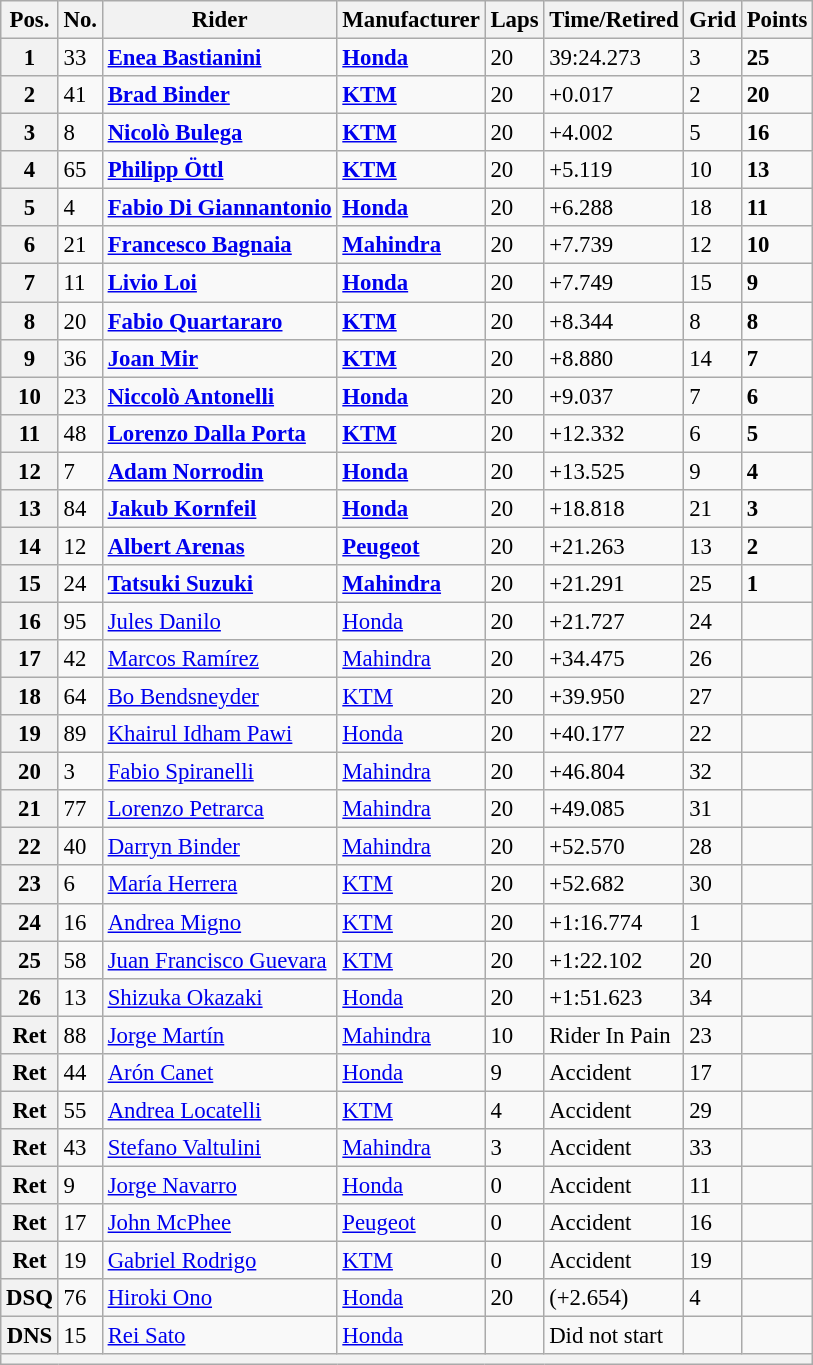<table class="wikitable" style="font-size: 95%;">
<tr>
<th>Pos.</th>
<th>No.</th>
<th>Rider</th>
<th>Manufacturer</th>
<th>Laps</th>
<th>Time/Retired</th>
<th>Grid</th>
<th>Points</th>
</tr>
<tr>
<th>1</th>
<td>33</td>
<td> <strong><a href='#'>Enea Bastianini</a></strong></td>
<td><strong><a href='#'>Honda</a></strong></td>
<td>20</td>
<td>39:24.273</td>
<td>3</td>
<td><strong>25</strong></td>
</tr>
<tr>
<th>2</th>
<td>41</td>
<td> <strong><a href='#'>Brad Binder</a></strong></td>
<td><strong><a href='#'>KTM</a></strong></td>
<td>20</td>
<td>+0.017</td>
<td>2</td>
<td><strong>20</strong></td>
</tr>
<tr>
<th>3</th>
<td>8</td>
<td> <strong><a href='#'>Nicolò Bulega</a></strong></td>
<td><strong><a href='#'>KTM</a></strong></td>
<td>20</td>
<td>+4.002</td>
<td>5</td>
<td><strong>16</strong></td>
</tr>
<tr>
<th>4</th>
<td>65</td>
<td> <strong><a href='#'>Philipp Öttl</a></strong></td>
<td><strong><a href='#'>KTM</a></strong></td>
<td>20</td>
<td>+5.119</td>
<td>10</td>
<td><strong>13</strong></td>
</tr>
<tr>
<th>5</th>
<td>4</td>
<td> <strong><a href='#'>Fabio Di Giannantonio</a></strong></td>
<td><strong><a href='#'>Honda</a></strong></td>
<td>20</td>
<td>+6.288</td>
<td>18</td>
<td><strong>11</strong></td>
</tr>
<tr>
<th>6</th>
<td>21</td>
<td> <strong><a href='#'>Francesco Bagnaia</a></strong></td>
<td><strong><a href='#'>Mahindra</a></strong></td>
<td>20</td>
<td>+7.739</td>
<td>12</td>
<td><strong>10</strong></td>
</tr>
<tr>
<th>7</th>
<td>11</td>
<td> <strong><a href='#'>Livio Loi</a></strong></td>
<td><strong><a href='#'>Honda</a></strong></td>
<td>20</td>
<td>+7.749</td>
<td>15</td>
<td><strong>9</strong></td>
</tr>
<tr>
<th>8</th>
<td>20</td>
<td> <strong><a href='#'>Fabio Quartararo</a></strong></td>
<td><strong><a href='#'>KTM</a></strong></td>
<td>20</td>
<td>+8.344</td>
<td>8</td>
<td><strong>8</strong></td>
</tr>
<tr>
<th>9</th>
<td>36</td>
<td> <strong><a href='#'>Joan Mir</a></strong></td>
<td><strong><a href='#'>KTM</a></strong></td>
<td>20</td>
<td>+8.880</td>
<td>14</td>
<td><strong>7</strong></td>
</tr>
<tr>
<th>10</th>
<td>23</td>
<td> <strong><a href='#'>Niccolò Antonelli</a></strong></td>
<td><strong><a href='#'>Honda</a></strong></td>
<td>20</td>
<td>+9.037</td>
<td>7</td>
<td><strong>6</strong></td>
</tr>
<tr>
<th>11</th>
<td>48</td>
<td> <strong><a href='#'>Lorenzo Dalla Porta</a></strong></td>
<td><strong><a href='#'>KTM</a></strong></td>
<td>20</td>
<td>+12.332</td>
<td>6</td>
<td><strong>5</strong></td>
</tr>
<tr>
<th>12</th>
<td>7</td>
<td> <strong><a href='#'>Adam Norrodin</a></strong></td>
<td><strong><a href='#'>Honda</a></strong></td>
<td>20</td>
<td>+13.525</td>
<td>9</td>
<td><strong>4</strong></td>
</tr>
<tr>
<th>13</th>
<td>84</td>
<td> <strong><a href='#'>Jakub Kornfeil</a></strong></td>
<td><strong><a href='#'>Honda</a></strong></td>
<td>20</td>
<td>+18.818</td>
<td>21</td>
<td><strong>3</strong></td>
</tr>
<tr>
<th>14</th>
<td>12</td>
<td> <strong><a href='#'>Albert Arenas</a></strong></td>
<td><strong><a href='#'>Peugeot</a></strong></td>
<td>20</td>
<td>+21.263</td>
<td>13</td>
<td><strong>2</strong></td>
</tr>
<tr>
<th>15</th>
<td>24</td>
<td> <strong><a href='#'>Tatsuki Suzuki</a></strong></td>
<td><strong><a href='#'>Mahindra</a></strong></td>
<td>20</td>
<td>+21.291</td>
<td>25</td>
<td><strong>1</strong></td>
</tr>
<tr>
<th>16</th>
<td>95</td>
<td> <a href='#'>Jules Danilo</a></td>
<td><a href='#'>Honda</a></td>
<td>20</td>
<td>+21.727</td>
<td>24</td>
<td></td>
</tr>
<tr>
<th>17</th>
<td>42</td>
<td> <a href='#'>Marcos Ramírez</a></td>
<td><a href='#'>Mahindra</a></td>
<td>20</td>
<td>+34.475</td>
<td>26</td>
<td></td>
</tr>
<tr>
<th>18</th>
<td>64</td>
<td> <a href='#'>Bo Bendsneyder</a></td>
<td><a href='#'>KTM</a></td>
<td>20</td>
<td>+39.950</td>
<td>27</td>
<td></td>
</tr>
<tr>
<th>19</th>
<td>89</td>
<td> <a href='#'>Khairul Idham Pawi</a></td>
<td><a href='#'>Honda</a></td>
<td>20</td>
<td>+40.177</td>
<td>22</td>
<td></td>
</tr>
<tr>
<th>20</th>
<td>3</td>
<td> <a href='#'>Fabio Spiranelli</a></td>
<td><a href='#'>Mahindra</a></td>
<td>20</td>
<td>+46.804</td>
<td>32</td>
<td></td>
</tr>
<tr>
<th>21</th>
<td>77</td>
<td> <a href='#'>Lorenzo Petrarca</a></td>
<td><a href='#'>Mahindra</a></td>
<td>20</td>
<td>+49.085</td>
<td>31</td>
<td></td>
</tr>
<tr>
<th>22</th>
<td>40</td>
<td> <a href='#'>Darryn Binder</a></td>
<td><a href='#'>Mahindra</a></td>
<td>20</td>
<td>+52.570</td>
<td>28</td>
<td></td>
</tr>
<tr>
<th>23</th>
<td>6</td>
<td> <a href='#'>María Herrera</a></td>
<td><a href='#'>KTM</a></td>
<td>20</td>
<td>+52.682</td>
<td>30</td>
<td></td>
</tr>
<tr>
<th>24</th>
<td>16</td>
<td> <a href='#'>Andrea Migno</a></td>
<td><a href='#'>KTM</a></td>
<td>20</td>
<td>+1:16.774</td>
<td>1</td>
<td></td>
</tr>
<tr>
<th>25</th>
<td>58</td>
<td> <a href='#'>Juan Francisco Guevara</a></td>
<td><a href='#'>KTM</a></td>
<td>20</td>
<td>+1:22.102</td>
<td>20</td>
<td></td>
</tr>
<tr>
<th>26</th>
<td>13</td>
<td> <a href='#'>Shizuka Okazaki</a></td>
<td><a href='#'>Honda</a></td>
<td>20</td>
<td>+1:51.623</td>
<td>34</td>
<td></td>
</tr>
<tr>
<th>Ret</th>
<td>88</td>
<td> <a href='#'>Jorge Martín</a></td>
<td><a href='#'>Mahindra</a></td>
<td>10</td>
<td>Rider In Pain</td>
<td>23</td>
<td></td>
</tr>
<tr>
<th>Ret</th>
<td>44</td>
<td> <a href='#'>Arón Canet</a></td>
<td><a href='#'>Honda</a></td>
<td>9</td>
<td>Accident</td>
<td>17</td>
<td></td>
</tr>
<tr>
<th>Ret</th>
<td>55</td>
<td> <a href='#'>Andrea Locatelli</a></td>
<td><a href='#'>KTM</a></td>
<td>4</td>
<td>Accident</td>
<td>29</td>
<td></td>
</tr>
<tr>
<th>Ret</th>
<td>43</td>
<td> <a href='#'>Stefano Valtulini</a></td>
<td><a href='#'>Mahindra</a></td>
<td>3</td>
<td>Accident</td>
<td>33</td>
<td></td>
</tr>
<tr>
<th>Ret</th>
<td>9</td>
<td> <a href='#'>Jorge Navarro</a></td>
<td><a href='#'>Honda</a></td>
<td>0</td>
<td>Accident</td>
<td>11</td>
<td></td>
</tr>
<tr>
<th>Ret</th>
<td>17</td>
<td> <a href='#'>John McPhee</a></td>
<td><a href='#'>Peugeot</a></td>
<td>0</td>
<td>Accident</td>
<td>16</td>
<td></td>
</tr>
<tr>
<th>Ret</th>
<td>19</td>
<td> <a href='#'>Gabriel Rodrigo</a></td>
<td><a href='#'>KTM</a></td>
<td>0</td>
<td>Accident</td>
<td>19</td>
<td></td>
</tr>
<tr>
<th>DSQ</th>
<td>76</td>
<td> <a href='#'>Hiroki Ono</a></td>
<td><a href='#'>Honda</a></td>
<td>20</td>
<td>(+2.654)</td>
<td>4</td>
<td></td>
</tr>
<tr>
<th>DNS</th>
<td>15</td>
<td> <a href='#'>Rei Sato</a></td>
<td><a href='#'>Honda</a></td>
<td></td>
<td>Did not start</td>
<td></td>
<td></td>
</tr>
<tr>
<th colspan=8></th>
</tr>
</table>
